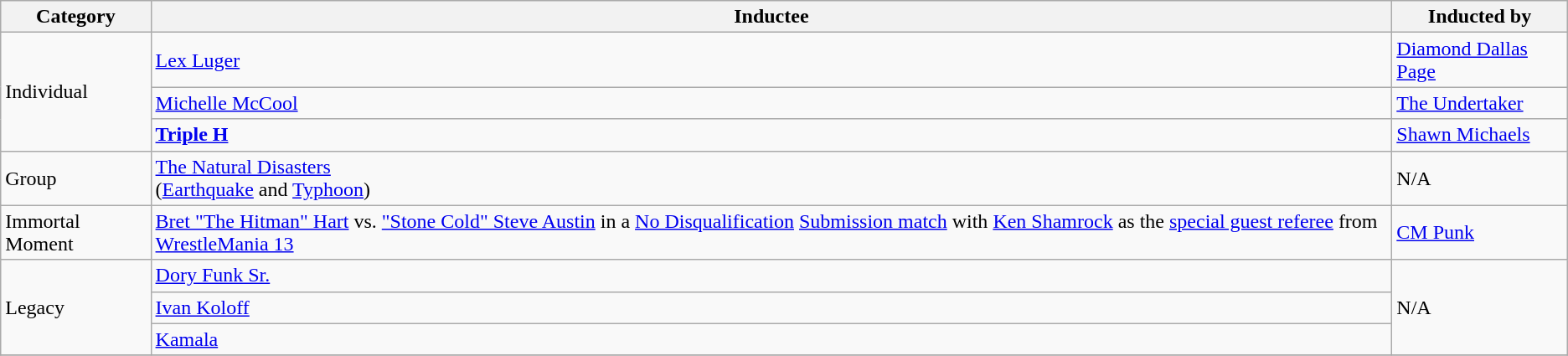<table class="wikitable">
<tr>
<th>Category</th>
<th>Inductee</th>
<th>Inducted by</th>
</tr>
<tr>
<td rowspan="3">Individual</td>
<td><a href='#'>Lex Luger</a></td>
<td><a href='#'>Diamond Dallas Page</a></td>
</tr>
<tr>
<td><a href='#'>Michelle McCool</a></td>
<td><a href='#'>The Undertaker</a></td>
</tr>
<tr>
<td><strong><a href='#'>Triple H</a></strong></td>
<td><a href='#'>Shawn Michaels</a></td>
</tr>
<tr>
<td rowspan="1">Group</td>
<td><a href='#'>The Natural Disasters</a> <br>(<a href='#'>Earthquake</a> and <a href='#'>Typhoon</a>)</td>
<td>N/A</td>
</tr>
<tr>
<td rowspan="1">Immortal Moment</td>
<td><a href='#'>Bret "The Hitman" Hart</a> vs. <a href='#'>"Stone Cold" Steve Austin</a> in a <a href='#'>No Disqualification</a> <a href='#'>Submission match</a> with <a href='#'>Ken Shamrock</a> as the <a href='#'>special guest referee</a> from <a href='#'>WrestleMania 13</a></td>
<td><a href='#'>CM Punk</a></td>
</tr>
<tr>
<td rowspan="3">Legacy</td>
<td><a href='#'>Dory Funk Sr.</a></td>
<td rowspan="3">N/A</td>
</tr>
<tr>
<td><a href='#'>Ivan Koloff</a></td>
</tr>
<tr>
<td><a href='#'>Kamala</a></td>
</tr>
<tr>
</tr>
</table>
